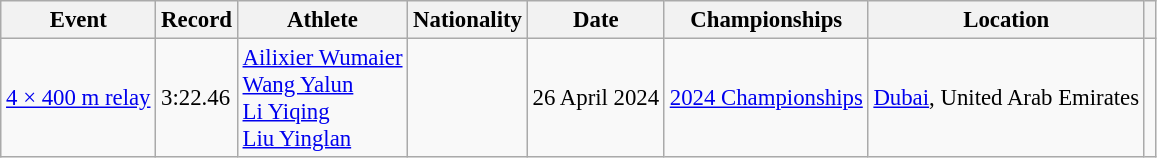<table class="wikitable" style="font-size:95%">
<tr>
<th>Event</th>
<th>Record</th>
<th>Athlete</th>
<th>Nationality</th>
<th>Date</th>
<th>Championships</th>
<th>Location</th>
<th></th>
</tr>
<tr>
<td><a href='#'>4 × 400 m relay</a></td>
<td>3:22.46</td>
<td><a href='#'>Ailixier Wumaier</a><br><a href='#'>Wang Yalun</a><br><a href='#'>Li Yiqing</a><br><a href='#'>Liu Yinglan</a></td>
<td></td>
<td>26 April 2024</td>
<td><a href='#'>2024 Championships</a></td>
<td><a href='#'>Dubai</a>, United Arab Emirates</td>
<td></td>
</tr>
</table>
